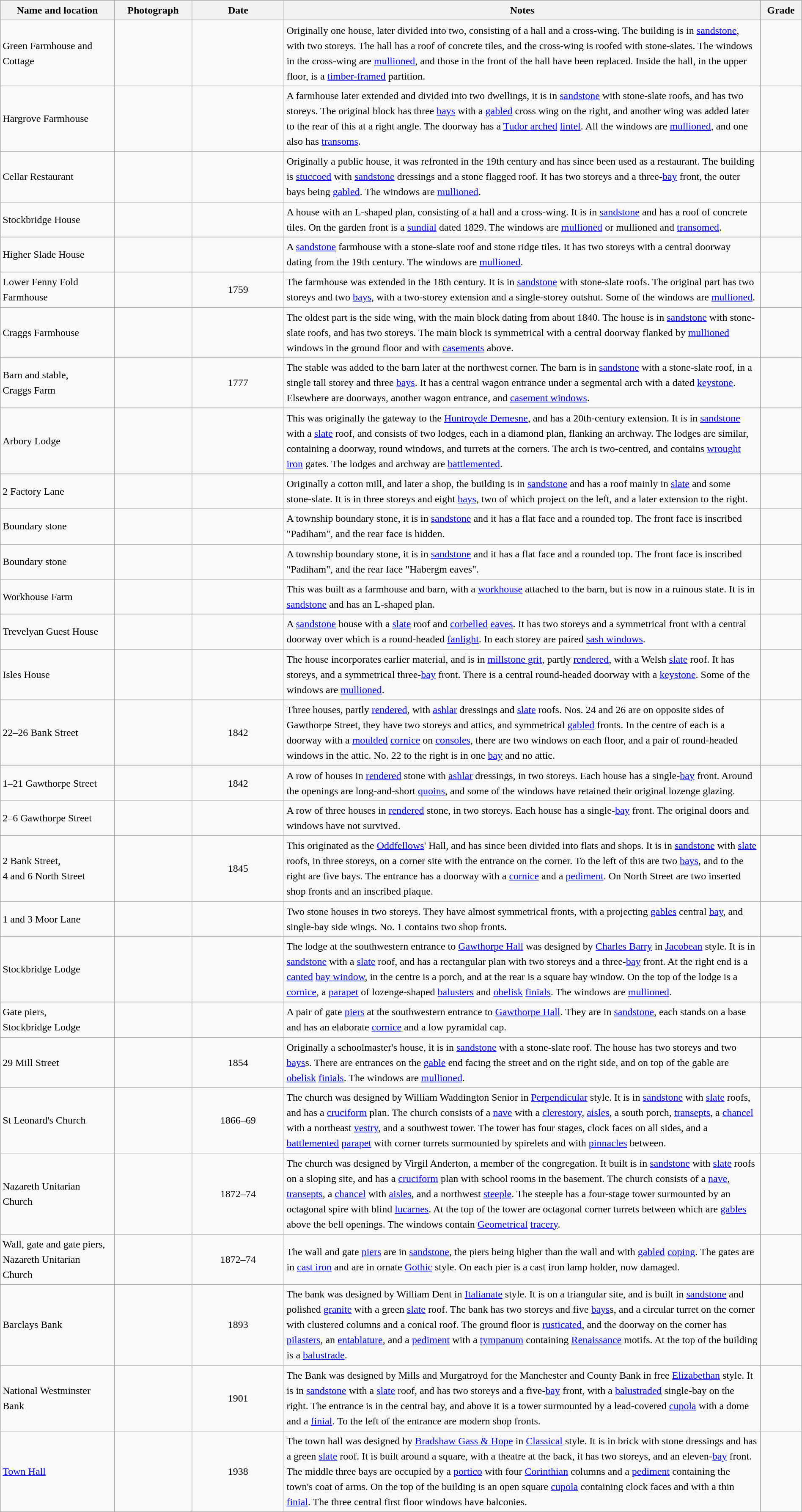<table class="wikitable sortable plainrowheaders" style="width:100%;border:0px;text-align:left;line-height:150%;">
<tr>
<th scope="col"  style="width:150px">Name and location</th>
<th scope="col"  style="width:100px" class="unsortable">Photograph</th>
<th scope="col"  style="width:120px">Date</th>
<th scope="col"  style="width:650px" class="unsortable">Notes</th>
<th scope="col"  style="width:50px">Grade</th>
</tr>
<tr>
<td>Green Farmhouse and Cottage<br><small></small></td>
<td></td>
<td align="center"></td>
<td>Originally one house, later divided into two, consisting of a hall and a cross-wing.  The building is in <a href='#'>sandstone</a>, with two storeys.  The hall has a roof of concrete tiles, and the cross-wing is roofed with stone-slates.  The windows in the cross-wing are <a href='#'>mullioned</a>, and those in the front of the hall have been replaced.  Inside the hall, in the upper floor, is a <a href='#'>timber-framed</a> partition.</td>
<td align="center" ></td>
</tr>
<tr>
<td>Hargrove Farmhouse<br><small></small></td>
<td></td>
<td align="center"></td>
<td>A farmhouse later extended and divided into two dwellings, it is in <a href='#'>sandstone</a> with stone-slate roofs, and has two storeys.  The original block has three <a href='#'>bays</a> with a <a href='#'>gabled</a> cross wing on the right, and another wing was added later to the rear of this at a right angle.  The doorway has a <a href='#'>Tudor arched</a> <a href='#'>lintel</a>.  All the windows are <a href='#'>mullioned</a>, and one also has <a href='#'>transoms</a>.</td>
<td align="center" ></td>
</tr>
<tr>
<td>Cellar Restaurant<br><small></small></td>
<td></td>
<td align="center"></td>
<td>Originally a public house, it was refronted in the 19th century and has since been used as a restaurant. The building is <a href='#'>stuccoed</a> with <a href='#'>sandstone</a> dressings and a stone flagged roof.  It has two storeys and a three-<a href='#'>bay</a> front, the outer bays being <a href='#'>gabled</a>.  The windows are <a href='#'>mullioned</a>.</td>
<td align="center" ></td>
</tr>
<tr>
<td>Stockbridge House<br><small></small></td>
<td></td>
<td align="center"></td>
<td>A house with an L-shaped plan, consisting of a hall and a cross-wing.  It is in <a href='#'>sandstone</a> and has a roof of concrete tiles.  On the garden front is a <a href='#'>sundial</a> dated 1829.  The windows are <a href='#'>mullioned</a> or mullioned and <a href='#'>transomed</a>.</td>
<td align="center" ></td>
</tr>
<tr>
<td>Higher Slade House<br><small></small></td>
<td></td>
<td align="center"></td>
<td>A <a href='#'>sandstone</a> farmhouse with a stone-slate roof and stone ridge tiles.  It has two storeys with a central doorway dating from the 19th century.  The windows are <a href='#'>mullioned</a>.</td>
<td align="center" ></td>
</tr>
<tr>
<td>Lower Fenny Fold Farmhouse<br><small></small></td>
<td></td>
<td align="center">1759</td>
<td>The farmhouse was extended in the 18th century.  It is in <a href='#'>sandstone</a> with stone-slate roofs.  The original part has two storeys and two <a href='#'>bays</a>, with a two-storey extension and a single-storey outshut. Some of the windows are <a href='#'>mullioned</a>.</td>
<td align="center" ></td>
</tr>
<tr>
<td>Craggs Farmhouse<br><small></small></td>
<td></td>
<td align="center"></td>
<td>The oldest part is the side wing, with the main block dating from about 1840.  The house is in <a href='#'>sandstone</a> with stone-slate roofs, and has two storeys.  The main block is symmetrical with a central doorway flanked by <a href='#'>mullioned</a> windows in the ground floor and with <a href='#'>casements</a> above.</td>
<td align="center" ></td>
</tr>
<tr>
<td>Barn and stable,<br>Craggs Farm<br><small></small></td>
<td></td>
<td align="center">1777</td>
<td>The stable was added to the barn later at the northwest corner.  The barn is in <a href='#'>sandstone</a> with a stone-slate roof, in a single tall storey and three <a href='#'>bays</a>.  It has a central wagon entrance under a segmental arch with a dated <a href='#'>keystone</a>.  Elsewhere are doorways, another wagon entrance, and <a href='#'>casement windows</a>.</td>
<td align="center" ></td>
</tr>
<tr>
<td>Arbory Lodge<br><small></small></td>
<td></td>
<td align="center"></td>
<td>This was originally the gateway to the <a href='#'>Huntroyde Demesne</a>, and has a 20th-century extension.  It is in <a href='#'>sandstone</a> with a <a href='#'>slate</a> roof, and consists of two lodges, each in a diamond plan, flanking an archway.  The lodges are similar, containing a doorway, round windows, and turrets at the corners.  The arch is two-centred, and contains <a href='#'>wrought iron</a> gates.  The lodges and archway are <a href='#'>battlemented</a>.</td>
<td align="center" ></td>
</tr>
<tr>
<td>2 Factory Lane<br><small></small></td>
<td></td>
<td align="center"></td>
<td>Originally a cotton mill, and later a shop, the building is in <a href='#'>sandstone</a> and has a roof mainly in <a href='#'>slate</a> and some stone-slate.  It is in three storeys and eight <a href='#'>bays</a>, two of which project on the left, and a later extension to the right.</td>
<td align="center" ></td>
</tr>
<tr>
<td>Boundary stone<br><small></small></td>
<td></td>
<td align="center"></td>
<td>A township boundary stone, it is in <a href='#'>sandstone</a> and it has a flat face and a rounded top.  The front face is inscribed "Padiham", and the rear face is hidden.</td>
<td align="center" ></td>
</tr>
<tr>
<td>Boundary stone<br><small></small></td>
<td></td>
<td align="center"></td>
<td>A township boundary stone, it is in <a href='#'>sandstone</a> and it has a flat face and a rounded top.  The front face is inscribed "Padiham", and the rear face "Habergm eaves".</td>
<td align="center" ></td>
</tr>
<tr>
<td>Workhouse Farm<br><small></small></td>
<td></td>
<td align="center"></td>
<td>This was built as a farmhouse and barn, with a <a href='#'>workhouse</a> attached to the barn, but is now in a ruinous state.  It is in <a href='#'>sandstone</a> and has an L-shaped plan.</td>
<td align="center" ></td>
</tr>
<tr>
<td>Trevelyan Guest House<br><small></small></td>
<td></td>
<td align="center"></td>
<td>A <a href='#'>sandstone</a> house with a <a href='#'>slate</a> roof and <a href='#'>corbelled</a> <a href='#'>eaves</a>.  It has two storeys and a symmetrical front with a central doorway over which is a round-headed <a href='#'>fanlight</a>.  In each storey are paired <a href='#'>sash windows</a>.</td>
<td align="center" ></td>
</tr>
<tr>
<td>Isles House<br><small></small></td>
<td></td>
<td align="center"></td>
<td>The house incorporates earlier material, and is in <a href='#'>millstone grit</a>, partly <a href='#'>rendered</a>, with a Welsh <a href='#'>slate</a> roof.  It has  storeys, and a symmetrical three-<a href='#'>bay</a> front.  There is a central round-headed doorway with a <a href='#'>keystone</a>.  Some of the windows are <a href='#'>mullioned</a>.</td>
<td align="center" ></td>
</tr>
<tr>
<td>22–26 Bank Street<br><small></small></td>
<td></td>
<td align="center">1842</td>
<td>Three houses, partly <a href='#'>rendered</a>, with <a href='#'>ashlar</a> dressings and <a href='#'>slate</a> roofs.  Nos. 24 and 26 are on opposite sides of Gawthorpe Street, they have two storeys and attics, and symmetrical <a href='#'>gabled</a> fronts.  In the centre of each is a doorway with a <a href='#'>moulded</a> <a href='#'>cornice</a> on <a href='#'>consoles</a>, there are two windows on each floor, and a pair of round-headed windows in the attic.  No. 22 to the right is in one <a href='#'>bay</a> and no attic.</td>
<td align="center" ></td>
</tr>
<tr>
<td>1–21 Gawthorpe Street<br><small></small></td>
<td></td>
<td align="center">1842</td>
<td>A row of houses in <a href='#'>rendered</a> stone with <a href='#'>ashlar</a> dressings, in two storeys.  Each house has a single-<a href='#'>bay</a> front.  Around the openings are long-and-short <a href='#'>quoins</a>, and some of the windows have retained their original lozenge glazing.</td>
<td align="center" ></td>
</tr>
<tr>
<td>2–6 Gawthorpe Street<br><small></small></td>
<td></td>
<td align="center"></td>
<td>A row of three houses in <a href='#'>rendered</a> stone, in two storeys.  Each house has a single-<a href='#'>bay</a> front.  The original doors and windows have not survived.</td>
<td align="center" ></td>
</tr>
<tr>
<td>2 Bank Street,<br>4 and 6 North Street<br><small></small></td>
<td></td>
<td align="center">1845</td>
<td>This originated as the <a href='#'>Oddfellows</a>' Hall, and has since been divided into flats and shops.  It is in <a href='#'>sandstone</a> with <a href='#'>slate</a> roofs, in three storeys, on a corner site with the entrance on the corner.  To the left of this are two <a href='#'>bays</a>, and to the right are five bays.  The entrance has a doorway with a <a href='#'>cornice</a> and a <a href='#'>pediment</a>.  On North Street are two inserted shop fronts and an inscribed plaque.</td>
<td align="center" ></td>
</tr>
<tr>
<td>1 and 3 Moor Lane<br><small></small></td>
<td></td>
<td align="center"></td>
<td>Two stone houses in two storeys.  They have almost symmetrical fronts, with a projecting <a href='#'>gables</a> central <a href='#'>bay</a>, and single-bay side wings.  No. 1 contains two shop fronts.</td>
<td align="center" ></td>
</tr>
<tr>
<td>Stockbridge Lodge<br><small></small></td>
<td></td>
<td align="center"></td>
<td>The lodge at the southwestern entrance to <a href='#'>Gawthorpe Hall</a> was designed by <a href='#'>Charles Barry</a> in <a href='#'>Jacobean</a> style.  It is in <a href='#'>sandstone</a> with a  <a href='#'>slate</a> roof, and has a rectangular plan with two storeys and a three-<a href='#'>bay</a> front. At the right end is a <a href='#'>canted</a> <a href='#'>bay window</a>, in the centre is a porch, and at the rear is a square bay window.  On the top of the lodge is a <a href='#'>cornice</a>, a <a href='#'>parapet</a> of lozenge-shaped <a href='#'>balusters</a> and <a href='#'>obelisk</a> <a href='#'>finials</a>.  The windows are <a href='#'>mullioned</a>.</td>
<td align="center" ></td>
</tr>
<tr>
<td>Gate piers,<br>Stockbridge Lodge<br><small></small></td>
<td></td>
<td align="center"></td>
<td>A pair of gate <a href='#'>piers</a> at the southwestern entrance to <a href='#'>Gawthorpe Hall</a>.  They are in <a href='#'>sandstone</a>, each stands on a base and has an elaborate <a href='#'>cornice</a> and a low pyramidal cap.</td>
<td align="center" ></td>
</tr>
<tr>
<td>29 Mill Street<br><small></small></td>
<td></td>
<td align="center">1854</td>
<td>Originally a schoolmaster's house, it is in <a href='#'>sandstone</a> with a stone-slate roof.  The house has two storeys and two <a href='#'>bays</a>s.  There are entrances on the <a href='#'>gable</a> end facing the street and on the right side, and on top of the gable are <a href='#'>obelisk</a> <a href='#'>finials</a>.  The windows are <a href='#'>mullioned</a>.</td>
<td align="center" ></td>
</tr>
<tr>
<td>St Leonard's Church<br><small></small></td>
<td></td>
<td align="center">1866–69</td>
<td>The church was designed by William Waddington Senior in <a href='#'>Perpendicular</a> style.  It is in <a href='#'>sandstone</a> with <a href='#'>slate</a> roofs, and has a <a href='#'>cruciform</a> plan.  The church consists of a <a href='#'>nave</a> with a <a href='#'>clerestory</a>, <a href='#'>aisles</a>, a south porch, <a href='#'>transepts</a>, a <a href='#'>chancel</a> with a northeast <a href='#'>vestry</a>, and a southwest tower.  The tower has four stages, clock faces on all sides, and a <a href='#'>battlemented</a> <a href='#'>parapet</a> with corner turrets surmounted by spirelets and with <a href='#'>pinnacles</a> between.</td>
<td align="center" ></td>
</tr>
<tr>
<td>Nazareth Unitarian Church<br><small></small></td>
<td></td>
<td align="center">1872–74</td>
<td>The church was designed by Virgil Anderton, a member of the congregation.  It built is in <a href='#'>sandstone</a> with <a href='#'>slate</a> roofs on a sloping site, and has a <a href='#'>cruciform</a> plan with school rooms in the basement.  The church consists of a <a href='#'>nave</a>, <a href='#'>transepts</a>, a <a href='#'>chancel</a> with <a href='#'>aisles</a>, and a northwest <a href='#'>steeple</a>.  The steeple has a four-stage tower surmounted by an octagonal spire with blind <a href='#'>lucarnes</a>.  At the top of the tower are octagonal corner turrets between which are <a href='#'>gables</a> above the bell openings.  The windows contain <a href='#'>Geometrical</a> <a href='#'>tracery</a>.</td>
<td align="center" ></td>
</tr>
<tr>
<td>Wall, gate and gate piers,<br>Nazareth Unitarian Church<br><small></small></td>
<td></td>
<td align="center">1872–74</td>
<td>The wall and gate <a href='#'>piers</a> are in <a href='#'>sandstone</a>, the piers being higher than the wall and with <a href='#'>gabled</a> <a href='#'>coping</a>.  The gates are in <a href='#'>cast iron</a> and are in ornate <a href='#'>Gothic</a> style.  On each pier is a cast iron lamp holder, now damaged.</td>
<td align="center" ></td>
</tr>
<tr>
<td>Barclays Bank<br><small></small></td>
<td></td>
<td align="center">1893</td>
<td>The bank was designed by William Dent in <a href='#'>Italianate</a> style.  It is on a triangular site, and is built in <a href='#'>sandstone</a> and polished <a href='#'>granite</a> with a green <a href='#'>slate</a> roof.  The bank has two storeys and five <a href='#'>bays</a>s, and a circular turret on the corner with clustered columns and a conical roof.  The ground floor is <a href='#'>rusticated</a>, and the doorway on the corner has <a href='#'>pilasters</a>, an <a href='#'>entablature</a>, and a <a href='#'>pediment</a> with a <a href='#'>tympanum</a> containing <a href='#'>Renaissance</a> motifs.  At the top of the building is a <a href='#'>balustrade</a>.</td>
<td align="center" ></td>
</tr>
<tr>
<td>National Westminster Bank<br><small></small></td>
<td></td>
<td align="center">1901</td>
<td>The Bank was designed by Mills and Murgatroyd for the Manchester and County Bank in free <a href='#'>Elizabethan</a> style.  It is in <a href='#'>sandstone</a> with a <a href='#'>slate</a> roof, and has two storeys and a five-<a href='#'>bay</a> front, with a <a href='#'>balustraded</a> single-bay on the right.  The entrance is in the central bay, and above it is a tower surmounted by a lead-covered <a href='#'>cupola</a> with a dome and a <a href='#'>finial</a>.  To the left of the entrance are modern shop fronts.</td>
<td align="center" ></td>
</tr>
<tr>
<td><a href='#'>Town Hall</a><br><small></small></td>
<td></td>
<td align="center">1938</td>
<td>The town hall was designed by <a href='#'>Bradshaw Gass & Hope</a> in <a href='#'>Classical</a> style.  It is in brick with stone dressings and has a green <a href='#'>slate</a> roof.  It is built around a square, with a theatre at the back, it has two storeys, and an eleven-<a href='#'>bay</a> front.  The middle three bays are occupied by a <a href='#'>portico</a> with four <a href='#'>Corinthian</a> columns and a <a href='#'>pediment</a> containing the town's coat of arms.  On the top of the building is an open square <a href='#'>cupola</a> containing clock faces and with a thin <a href='#'>finial</a>.  The three central first floor windows have balconies.</td>
<td align="center" ></td>
</tr>
<tr>
</tr>
</table>
